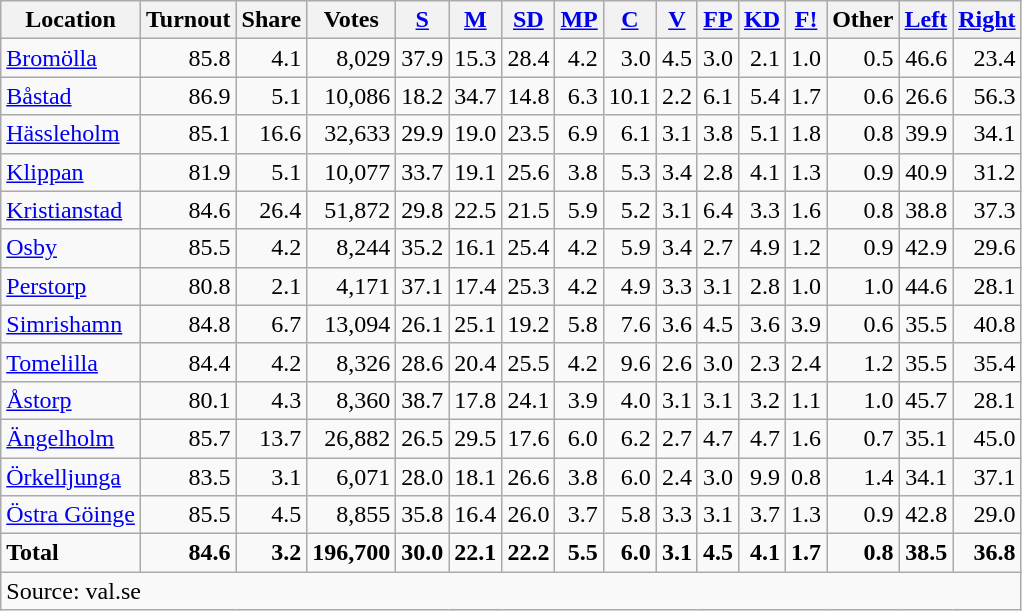<table class="wikitable sortable" style=text-align:right>
<tr>
<th>Location</th>
<th>Turnout</th>
<th>Share</th>
<th>Votes</th>
<th><a href='#'>S</a></th>
<th><a href='#'>M</a></th>
<th><a href='#'>SD</a></th>
<th><a href='#'>MP</a></th>
<th><a href='#'>C</a></th>
<th><a href='#'>V</a></th>
<th><a href='#'>FP</a></th>
<th><a href='#'>KD</a></th>
<th><a href='#'>F!</a></th>
<th>Other</th>
<th><a href='#'>Left</a></th>
<th><a href='#'>Right</a></th>
</tr>
<tr>
<td align=left><a href='#'>Bromölla</a></td>
<td>85.8</td>
<td>4.1</td>
<td>8,029</td>
<td>37.9</td>
<td>15.3</td>
<td>28.4</td>
<td>4.2</td>
<td>3.0</td>
<td>4.5</td>
<td>3.0</td>
<td>2.1</td>
<td>1.0</td>
<td>0.5</td>
<td>46.6</td>
<td>23.4</td>
</tr>
<tr>
<td align=left><a href='#'>Båstad</a></td>
<td>86.9</td>
<td>5.1</td>
<td>10,086</td>
<td>18.2</td>
<td>34.7</td>
<td>14.8</td>
<td>6.3</td>
<td>10.1</td>
<td>2.2</td>
<td>6.1</td>
<td>5.4</td>
<td>1.7</td>
<td>0.6</td>
<td>26.6</td>
<td>56.3</td>
</tr>
<tr>
<td align=left><a href='#'>Hässleholm</a></td>
<td>85.1</td>
<td>16.6</td>
<td>32,633</td>
<td>29.9</td>
<td>19.0</td>
<td>23.5</td>
<td>6.9</td>
<td>6.1</td>
<td>3.1</td>
<td>3.8</td>
<td>5.1</td>
<td>1.8</td>
<td>0.8</td>
<td>39.9</td>
<td>34.1</td>
</tr>
<tr>
<td align=left><a href='#'>Klippan</a></td>
<td>81.9</td>
<td>5.1</td>
<td>10,077</td>
<td>33.7</td>
<td>19.1</td>
<td>25.6</td>
<td>3.8</td>
<td>5.3</td>
<td>3.4</td>
<td>2.8</td>
<td>4.1</td>
<td>1.3</td>
<td>0.9</td>
<td>40.9</td>
<td>31.2</td>
</tr>
<tr>
<td align=left><a href='#'>Kristianstad</a></td>
<td>84.6</td>
<td>26.4</td>
<td>51,872</td>
<td>29.8</td>
<td>22.5</td>
<td>21.5</td>
<td>5.9</td>
<td>5.2</td>
<td>3.1</td>
<td>6.4</td>
<td>3.3</td>
<td>1.6</td>
<td>0.8</td>
<td>38.8</td>
<td>37.3</td>
</tr>
<tr>
<td align=left><a href='#'>Osby</a></td>
<td>85.5</td>
<td>4.2</td>
<td>8,244</td>
<td>35.2</td>
<td>16.1</td>
<td>25.4</td>
<td>4.2</td>
<td>5.9</td>
<td>3.4</td>
<td>2.7</td>
<td>4.9</td>
<td>1.2</td>
<td>0.9</td>
<td>42.9</td>
<td>29.6</td>
</tr>
<tr>
<td align=left><a href='#'>Perstorp</a></td>
<td>80.8</td>
<td>2.1</td>
<td>4,171</td>
<td>37.1</td>
<td>17.4</td>
<td>25.3</td>
<td>4.2</td>
<td>4.9</td>
<td>3.3</td>
<td>3.1</td>
<td>2.8</td>
<td>1.0</td>
<td>1.0</td>
<td>44.6</td>
<td>28.1</td>
</tr>
<tr>
<td align=left><a href='#'>Simrishamn</a></td>
<td>84.8</td>
<td>6.7</td>
<td>13,094</td>
<td>26.1</td>
<td>25.1</td>
<td>19.2</td>
<td>5.8</td>
<td>7.6</td>
<td>3.6</td>
<td>4.5</td>
<td>3.6</td>
<td>3.9</td>
<td>0.6</td>
<td>35.5</td>
<td>40.8</td>
</tr>
<tr>
<td align=left><a href='#'>Tomelilla</a></td>
<td>84.4</td>
<td>4.2</td>
<td>8,326</td>
<td>28.6</td>
<td>20.4</td>
<td>25.5</td>
<td>4.2</td>
<td>9.6</td>
<td>2.6</td>
<td>3.0</td>
<td>2.3</td>
<td>2.4</td>
<td>1.2</td>
<td>35.5</td>
<td>35.4</td>
</tr>
<tr>
<td align=left><a href='#'>Åstorp</a></td>
<td>80.1</td>
<td>4.3</td>
<td>8,360</td>
<td>38.7</td>
<td>17.8</td>
<td>24.1</td>
<td>3.9</td>
<td>4.0</td>
<td>3.1</td>
<td>3.1</td>
<td>3.2</td>
<td>1.1</td>
<td>1.0</td>
<td>45.7</td>
<td>28.1</td>
</tr>
<tr>
<td align=left><a href='#'>Ängelholm</a></td>
<td>85.7</td>
<td>13.7</td>
<td>26,882</td>
<td>26.5</td>
<td>29.5</td>
<td>17.6</td>
<td>6.0</td>
<td>6.2</td>
<td>2.7</td>
<td>4.7</td>
<td>4.7</td>
<td>1.6</td>
<td>0.7</td>
<td>35.1</td>
<td>45.0</td>
</tr>
<tr>
<td align=left><a href='#'>Örkelljunga</a></td>
<td>83.5</td>
<td>3.1</td>
<td>6,071</td>
<td>28.0</td>
<td>18.1</td>
<td>26.6</td>
<td>3.8</td>
<td>6.0</td>
<td>2.4</td>
<td>3.0</td>
<td>9.9</td>
<td>0.8</td>
<td>1.4</td>
<td>34.1</td>
<td>37.1</td>
</tr>
<tr>
<td align=left><a href='#'>Östra Göinge</a></td>
<td>85.5</td>
<td>4.5</td>
<td>8,855</td>
<td>35.8</td>
<td>16.4</td>
<td>26.0</td>
<td>3.7</td>
<td>5.8</td>
<td>3.3</td>
<td>3.1</td>
<td>3.7</td>
<td>1.3</td>
<td>0.9</td>
<td>42.8</td>
<td>29.0</td>
</tr>
<tr>
<td align=left><strong>Total</strong></td>
<td><strong>84.6</strong></td>
<td><strong>3.2</strong></td>
<td><strong>196,700</strong></td>
<td><strong>30.0</strong></td>
<td><strong>22.1</strong></td>
<td><strong>22.2</strong></td>
<td><strong>5.5</strong></td>
<td><strong>6.0</strong></td>
<td><strong>3.1</strong></td>
<td><strong>4.5</strong></td>
<td><strong>4.1</strong></td>
<td><strong>1.7</strong></td>
<td><strong>0.8</strong></td>
<td><strong>38.5</strong></td>
<td><strong>36.8</strong></td>
</tr>
<tr>
<td align=left colspan=16>Source: val.se </td>
</tr>
</table>
